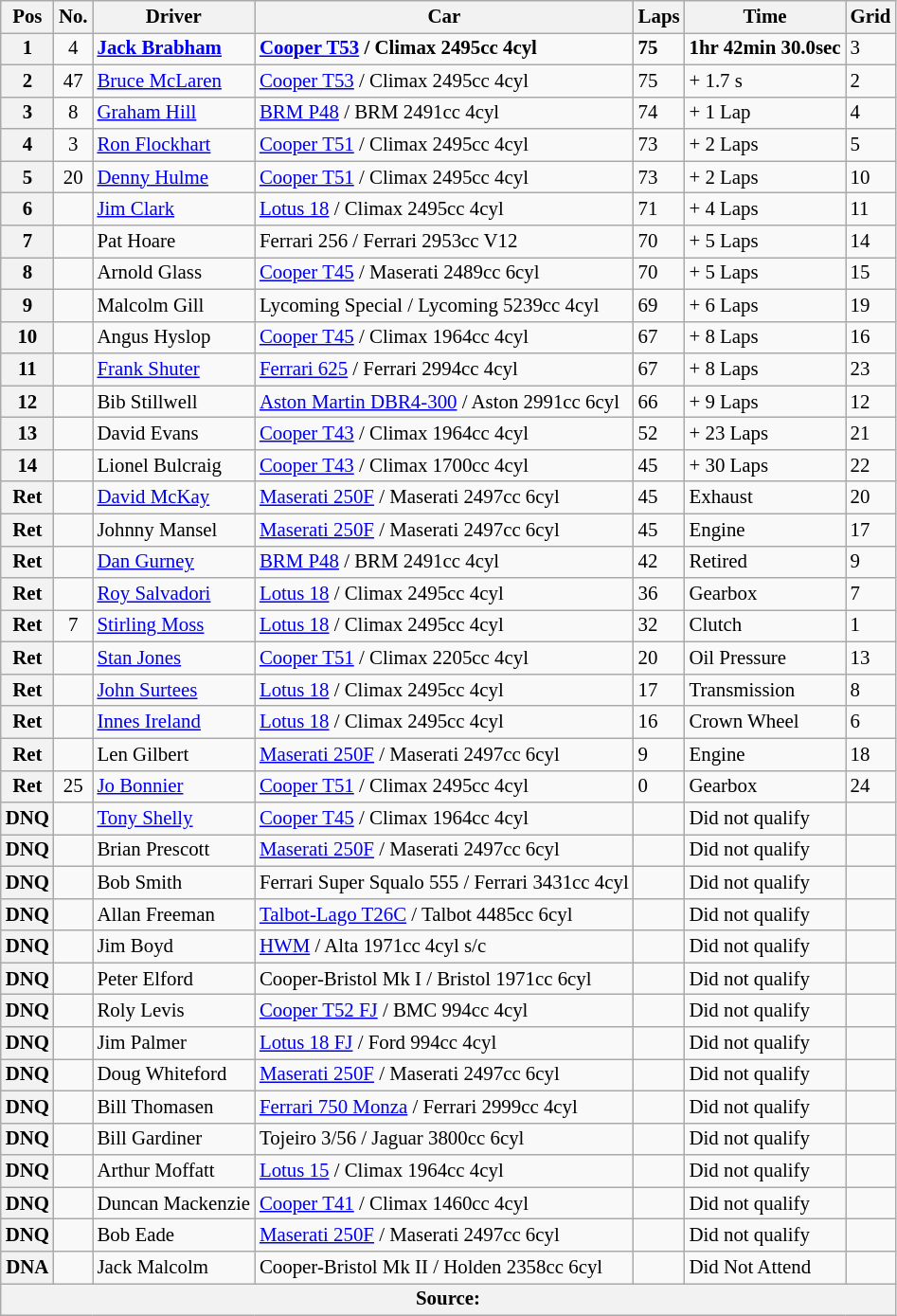<table class="wikitable" style="font-size: 87%;">
<tr>
<th>Pos</th>
<th>No.</th>
<th>Driver</th>
<th>Car</th>
<th>Laps</th>
<th>Time</th>
<th>Grid</th>
</tr>
<tr>
<th><strong>1</strong></th>
<td align=center>4</td>
<td><strong> <a href='#'>Jack Brabham</a></strong></td>
<td><strong><a href='#'>Cooper T53</a> / Climax 2495cc 4cyl</strong></td>
<td><strong>75</strong></td>
<td><strong>1hr 42min 30.0sec</strong></td>
<td>3</td>
</tr>
<tr>
<th>2</th>
<td align=center>47</td>
<td> <a href='#'>Bruce McLaren</a></td>
<td><a href='#'>Cooper T53</a> / Climax 2495cc 4cyl</td>
<td>75</td>
<td>+ 1.7 s</td>
<td>2</td>
</tr>
<tr>
<th>3</th>
<td align=center>8</td>
<td> <a href='#'>Graham Hill</a></td>
<td><a href='#'>BRM P48</a> / BRM 2491cc 4cyl</td>
<td>74</td>
<td>+ 1 Lap</td>
<td>4</td>
</tr>
<tr>
<th>4</th>
<td align=center>3</td>
<td> <a href='#'>Ron Flockhart</a></td>
<td><a href='#'>Cooper T51</a> / Climax 2495cc 4cyl</td>
<td>73</td>
<td>+ 2 Laps</td>
<td>5</td>
</tr>
<tr>
<th>5</th>
<td align=center>20</td>
<td> <a href='#'>Denny Hulme</a></td>
<td><a href='#'>Cooper T51</a> / Climax 2495cc 4cyl</td>
<td>73</td>
<td>+ 2 Laps</td>
<td>10</td>
</tr>
<tr>
<th>6</th>
<td align=center></td>
<td> <a href='#'>Jim Clark</a></td>
<td><a href='#'>Lotus 18</a> / Climax 2495cc 4cyl</td>
<td>71</td>
<td>+ 4 Laps</td>
<td>11</td>
</tr>
<tr>
<th>7</th>
<td align=center></td>
<td> Pat Hoare</td>
<td>Ferrari 256 / Ferrari 2953cc V12</td>
<td>70</td>
<td>+ 5 Laps</td>
<td>14</td>
</tr>
<tr>
<th>8</th>
<td align=center></td>
<td> Arnold Glass</td>
<td><a href='#'>Cooper T45</a> / Maserati 2489cc 6cyl</td>
<td>70</td>
<td>+ 5 Laps</td>
<td>15</td>
</tr>
<tr>
<th>9</th>
<td align=center></td>
<td> Malcolm Gill</td>
<td>Lycoming Special / Lycoming 5239cc 4cyl</td>
<td>69</td>
<td>+ 6 Laps</td>
<td>19</td>
</tr>
<tr>
<th>10</th>
<td align=center></td>
<td> Angus Hyslop</td>
<td><a href='#'>Cooper T45</a> / Climax 1964cc 4cyl</td>
<td>67</td>
<td>+ 8 Laps</td>
<td>16</td>
</tr>
<tr>
<th>11</th>
<td align=center></td>
<td> <a href='#'>Frank Shuter</a></td>
<td><a href='#'>Ferrari 625</a> / Ferrari 2994cc 4cyl</td>
<td>67</td>
<td>+ 8 Laps</td>
<td>23</td>
</tr>
<tr>
<th>12</th>
<td align=center></td>
<td> Bib Stillwell</td>
<td><a href='#'>Aston Martin DBR4-300</a> / Aston 2991cc 6cyl</td>
<td>66</td>
<td>+ 9 Laps</td>
<td>12</td>
</tr>
<tr>
<th>13</th>
<td align=center></td>
<td> David Evans</td>
<td><a href='#'>Cooper T43</a> / Climax 1964cc 4cyl</td>
<td>52</td>
<td>+ 23 Laps</td>
<td>21</td>
</tr>
<tr>
<th>14</th>
<td align=center></td>
<td> Lionel Bulcraig</td>
<td><a href='#'>Cooper T43</a> / Climax 1700cc 4cyl</td>
<td>45</td>
<td>+ 30 Laps</td>
<td>22</td>
</tr>
<tr>
<th>Ret</th>
<td align=center></td>
<td> <a href='#'>David McKay</a></td>
<td><a href='#'>Maserati 250F</a> / Maserati 2497cc 6cyl</td>
<td>45</td>
<td>Exhaust</td>
<td>20</td>
</tr>
<tr>
<th>Ret</th>
<td align=center></td>
<td> Johnny Mansel</td>
<td><a href='#'>Maserati 250F</a> / Maserati 2497cc 6cyl</td>
<td>45</td>
<td>Engine</td>
<td>17</td>
</tr>
<tr>
<th>Ret</th>
<td align=center></td>
<td> <a href='#'>Dan Gurney</a></td>
<td><a href='#'>BRM P48</a> / BRM 2491cc 4cyl</td>
<td>42</td>
<td>Retired</td>
<td>9</td>
</tr>
<tr>
<th>Ret</th>
<td align=center></td>
<td> <a href='#'>Roy Salvadori</a></td>
<td><a href='#'>Lotus 18</a> / Climax 2495cc 4cyl</td>
<td>36</td>
<td>Gearbox</td>
<td>7</td>
</tr>
<tr>
<th>Ret</th>
<td align=center>7</td>
<td> <a href='#'>Stirling Moss</a></td>
<td><a href='#'>Lotus 18</a> / Climax 2495cc 4cyl</td>
<td>32</td>
<td>Clutch</td>
<td>1</td>
</tr>
<tr>
<th>Ret</th>
<td align=center></td>
<td> <a href='#'>Stan Jones</a></td>
<td><a href='#'>Cooper T51</a> / Climax 2205cc 4cyl</td>
<td>20</td>
<td>Oil Pressure</td>
<td>13</td>
</tr>
<tr>
<th>Ret</th>
<td align=center></td>
<td> <a href='#'>John Surtees</a></td>
<td><a href='#'>Lotus 18</a> / Climax 2495cc 4cyl</td>
<td>17</td>
<td>Transmission</td>
<td>8</td>
</tr>
<tr>
<th>Ret</th>
<td align=center></td>
<td> <a href='#'>Innes Ireland</a></td>
<td><a href='#'>Lotus 18</a> / Climax 2495cc 4cyl</td>
<td>16</td>
<td>Crown Wheel</td>
<td>6</td>
</tr>
<tr>
<th>Ret</th>
<td align=center></td>
<td> Len Gilbert</td>
<td><a href='#'>Maserati 250F</a> / Maserati 2497cc 6cyl</td>
<td>9</td>
<td>Engine</td>
<td>18</td>
</tr>
<tr>
<th>Ret</th>
<td align=center>25</td>
<td> <a href='#'>Jo Bonnier</a></td>
<td><a href='#'>Cooper T51</a> / Climax 2495cc 4cyl</td>
<td>0</td>
<td>Gearbox</td>
<td>24</td>
</tr>
<tr>
<th>DNQ</th>
<td align=center></td>
<td> <a href='#'>Tony Shelly</a></td>
<td><a href='#'>Cooper T45</a> / Climax 1964cc 4cyl</td>
<td></td>
<td>Did not qualify</td>
<td></td>
</tr>
<tr>
<th>DNQ</th>
<td align=center></td>
<td> Brian Prescott</td>
<td><a href='#'>Maserati 250F</a> / Maserati 2497cc 6cyl</td>
<td></td>
<td>Did not qualify</td>
<td></td>
</tr>
<tr>
<th>DNQ</th>
<td align=center></td>
<td> Bob Smith</td>
<td>Ferrari Super Squalo 555 / Ferrari 3431cc 4cyl</td>
<td></td>
<td>Did not qualify</td>
<td></td>
</tr>
<tr>
<th>DNQ</th>
<td align=center></td>
<td> Allan Freeman</td>
<td><a href='#'>Talbot-Lago T26C</a> / Talbot 4485cc 6cyl</td>
<td></td>
<td>Did not qualify</td>
<td></td>
</tr>
<tr>
<th>DNQ</th>
<td align=center></td>
<td> Jim Boyd</td>
<td><a href='#'>HWM</a> / Alta 1971cc 4cyl s/c</td>
<td></td>
<td>Did not qualify</td>
<td></td>
</tr>
<tr>
<th>DNQ</th>
<td align=center></td>
<td> Peter Elford</td>
<td>Cooper-Bristol Mk I / Bristol 1971cc 6cyl</td>
<td></td>
<td>Did not qualify</td>
<td></td>
</tr>
<tr>
<th>DNQ</th>
<td align=center></td>
<td> Roly Levis</td>
<td><a href='#'>Cooper T52 FJ</a> / BMC 994cc 4cyl</td>
<td></td>
<td>Did not qualify</td>
<td></td>
</tr>
<tr>
<th>DNQ</th>
<td align=center></td>
<td> Jim Palmer</td>
<td><a href='#'>Lotus 18 FJ</a> / Ford 994cc 4cyl</td>
<td></td>
<td>Did not qualify</td>
<td></td>
</tr>
<tr>
<th>DNQ</th>
<td align=center></td>
<td> Doug Whiteford</td>
<td><a href='#'>Maserati 250F</a> / Maserati 2497cc 6cyl</td>
<td></td>
<td>Did not qualify</td>
<td></td>
</tr>
<tr>
<th>DNQ</th>
<td align=center></td>
<td> Bill Thomasen</td>
<td><a href='#'>Ferrari 750 Monza</a> / Ferrari 2999cc 4cyl</td>
<td></td>
<td>Did not qualify</td>
<td></td>
</tr>
<tr>
<th>DNQ</th>
<td align=center></td>
<td> Bill Gardiner</td>
<td>Tojeiro 3/56 / Jaguar 3800cc 6cyl</td>
<td></td>
<td>Did not qualify</td>
<td></td>
</tr>
<tr>
<th>DNQ</th>
<td align=center></td>
<td> Arthur Moffatt</td>
<td><a href='#'>Lotus 15</a> / Climax 1964cc 4cyl</td>
<td></td>
<td>Did not qualify</td>
<td></td>
</tr>
<tr>
<th>DNQ</th>
<td align=center></td>
<td> Duncan Mackenzie</td>
<td><a href='#'>Cooper T41</a> / Climax 1460cc 4cyl</td>
<td></td>
<td>Did not qualify</td>
<td></td>
</tr>
<tr>
<th>DNQ</th>
<td align=center></td>
<td> Bob Eade</td>
<td><a href='#'>Maserati 250F</a> / Maserati 2497cc 6cyl</td>
<td></td>
<td>Did not qualify</td>
<td></td>
</tr>
<tr>
<th>DNA</th>
<td align=center></td>
<td> Jack Malcolm</td>
<td>Cooper-Bristol Mk II / Holden 2358cc 6cyl</td>
<td></td>
<td>Did Not Attend</td>
<td></td>
</tr>
<tr>
<th colspan=7>Source:</th>
</tr>
</table>
